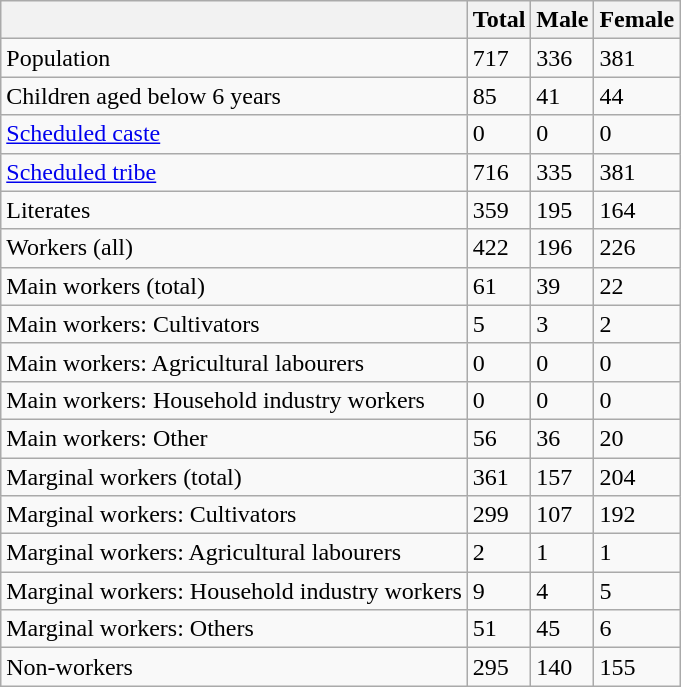<table class="wikitable sortable">
<tr>
<th></th>
<th>Total</th>
<th>Male</th>
<th>Female</th>
</tr>
<tr>
<td>Population</td>
<td>717</td>
<td>336</td>
<td>381</td>
</tr>
<tr>
<td>Children aged below 6 years</td>
<td>85</td>
<td>41</td>
<td>44</td>
</tr>
<tr>
<td><a href='#'>Scheduled caste</a></td>
<td>0</td>
<td>0</td>
<td>0</td>
</tr>
<tr>
<td><a href='#'>Scheduled tribe</a></td>
<td>716</td>
<td>335</td>
<td>381</td>
</tr>
<tr>
<td>Literates</td>
<td>359</td>
<td>195</td>
<td>164</td>
</tr>
<tr>
<td>Workers (all)</td>
<td>422</td>
<td>196</td>
<td>226</td>
</tr>
<tr>
<td>Main workers (total)</td>
<td>61</td>
<td>39</td>
<td>22</td>
</tr>
<tr>
<td>Main workers: Cultivators</td>
<td>5</td>
<td>3</td>
<td>2</td>
</tr>
<tr>
<td>Main workers: Agricultural labourers</td>
<td>0</td>
<td>0</td>
<td>0</td>
</tr>
<tr>
<td>Main workers: Household industry workers</td>
<td>0</td>
<td>0</td>
<td>0</td>
</tr>
<tr>
<td>Main workers: Other</td>
<td>56</td>
<td>36</td>
<td>20</td>
</tr>
<tr>
<td>Marginal workers (total)</td>
<td>361</td>
<td>157</td>
<td>204</td>
</tr>
<tr>
<td>Marginal workers: Cultivators</td>
<td>299</td>
<td>107</td>
<td>192</td>
</tr>
<tr>
<td>Marginal workers: Agricultural labourers</td>
<td>2</td>
<td>1</td>
<td>1</td>
</tr>
<tr>
<td>Marginal workers: Household industry workers</td>
<td>9</td>
<td>4</td>
<td>5</td>
</tr>
<tr>
<td>Marginal workers: Others</td>
<td>51</td>
<td>45</td>
<td>6</td>
</tr>
<tr>
<td>Non-workers</td>
<td>295</td>
<td>140</td>
<td>155</td>
</tr>
</table>
